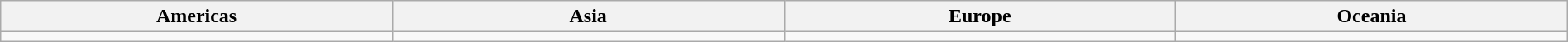<table class=wikitable width=100%>
<tr>
<th width=16%>Americas</th>
<th width=16%>Asia</th>
<th width=16%>Europe</th>
<th width=16%>Oceania</th>
</tr>
<tr valign=top>
<td></td>
<td></td>
<td></td>
<td></td>
</tr>
</table>
